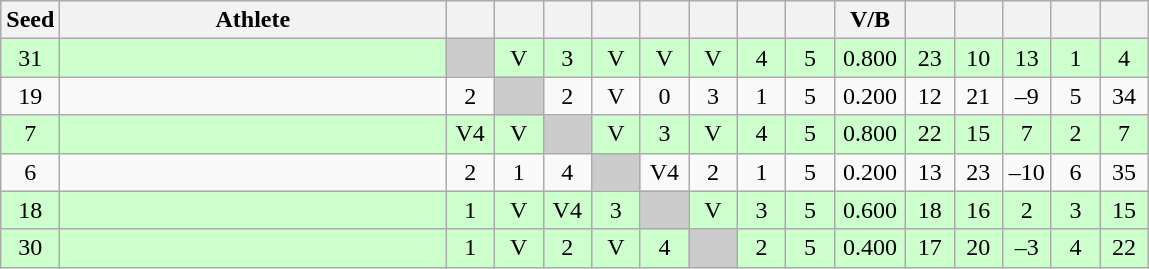<table class="wikitable" style="text-align:center">
<tr>
<th width="25">Seed</th>
<th width="250">Athlete</th>
<th width="25"></th>
<th width="25"></th>
<th width="25"></th>
<th width="25"></th>
<th width="25"></th>
<th width="25"></th>
<th width="25"></th>
<th width="25"></th>
<th width="40">V/B</th>
<th width="25"></th>
<th width="25"></th>
<th width="25"></th>
<th width="25"></th>
<th width="25"></th>
</tr>
<tr bgcolor=ccffcc>
<td>31</td>
<td align=left></td>
<td bgcolor="#cccccc"></td>
<td>V</td>
<td>3</td>
<td>V</td>
<td>V</td>
<td>V</td>
<td>4</td>
<td>5</td>
<td>0.800</td>
<td>23</td>
<td>10</td>
<td>13</td>
<td>1</td>
<td>4</td>
</tr>
<tr>
<td>19</td>
<td align=left></td>
<td>2</td>
<td bgcolor="#cccccc"></td>
<td>2</td>
<td>V</td>
<td>0</td>
<td>3</td>
<td>1</td>
<td>5</td>
<td>0.200</td>
<td>12</td>
<td>21</td>
<td>–9</td>
<td>5</td>
<td>34</td>
</tr>
<tr bgcolor=ccffcc>
<td>7</td>
<td align=left></td>
<td>V4</td>
<td>V</td>
<td bgcolor="#cccccc"></td>
<td>V</td>
<td>3</td>
<td>V</td>
<td>4</td>
<td>5</td>
<td>0.800</td>
<td>22</td>
<td>15</td>
<td>7</td>
<td>2</td>
<td>7</td>
</tr>
<tr>
<td>6</td>
<td align=left></td>
<td>2</td>
<td>1</td>
<td>4</td>
<td bgcolor="#cccccc"></td>
<td>V4</td>
<td>2</td>
<td>1</td>
<td>5</td>
<td>0.200</td>
<td>13</td>
<td>23</td>
<td>–10</td>
<td>6</td>
<td>35</td>
</tr>
<tr bgcolor=ccffcc>
<td>18</td>
<td align=left></td>
<td>1</td>
<td>V</td>
<td>V4</td>
<td>3</td>
<td bgcolor="#cccccc"></td>
<td>V</td>
<td>3</td>
<td>5</td>
<td>0.600</td>
<td>18</td>
<td>16</td>
<td>2</td>
<td>3</td>
<td>15</td>
</tr>
<tr bgcolor=ccffcc>
<td>30</td>
<td align=left></td>
<td>1</td>
<td>V</td>
<td>2</td>
<td>V</td>
<td>4</td>
<td bgcolor="#cccccc"></td>
<td>2</td>
<td>5</td>
<td>0.400</td>
<td>17</td>
<td>20</td>
<td>–3</td>
<td>4</td>
<td>22</td>
</tr>
</table>
